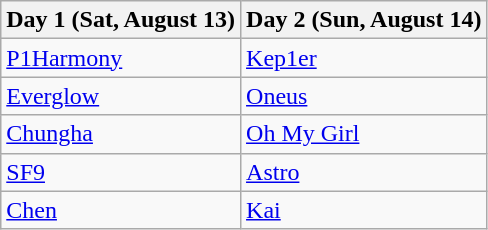<table class="wikitable">
<tr>
<th>Day 1 (Sat, August 13)</th>
<th>Day 2 (Sun, August 14)</th>
</tr>
<tr>
<td><a href='#'>P1Harmony</a></td>
<td><a href='#'>Kep1er</a></td>
</tr>
<tr>
<td><a href='#'>Everglow</a></td>
<td><a href='#'>Oneus</a></td>
</tr>
<tr>
<td><a href='#'>Chungha</a></td>
<td><a href='#'>Oh My Girl</a></td>
</tr>
<tr>
<td><a href='#'>SF9</a></td>
<td><a href='#'>Astro</a></td>
</tr>
<tr>
<td><a href='#'>Chen</a></td>
<td><a href='#'>Kai</a></td>
</tr>
</table>
